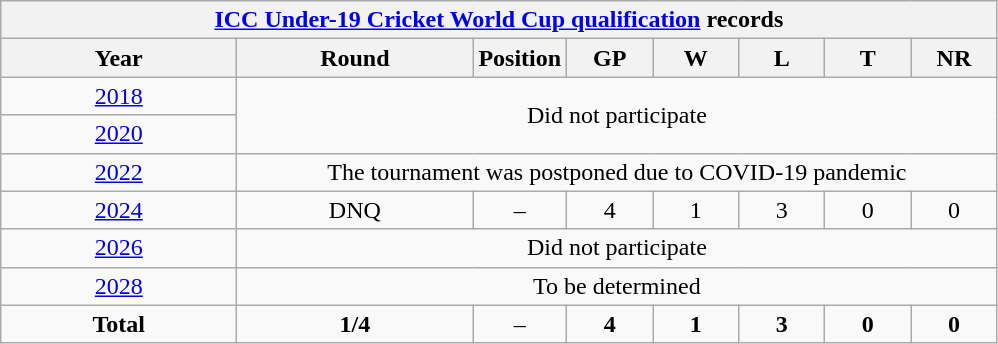<table class="wikitable" style="text-align: center; width=900px;">
<tr>
<th colspan=9><a href='#'>ICC Under-19 Cricket World Cup qualification</a> records</th>
</tr>
<tr>
<th width=150>Year</th>
<th width=150>Round</th>
<th width=50>Position</th>
<th width=50>GP</th>
<th width=50>W</th>
<th width=50>L</th>
<th width=50>T</th>
<th width=50>NR</th>
</tr>
<tr>
<td> <a href='#'>2018</a></td>
<td colspan=8 rowspan=2>Did not participate</td>
</tr>
<tr>
<td> <a href='#'>2020</a></td>
</tr>
<tr>
<td> <a href='#'>2022</a></td>
<td colspan=8>The tournament was postponed due to COVID-19 pandemic</td>
</tr>
<tr>
<td> <a href='#'>2024</a></td>
<td>DNQ</td>
<td>–</td>
<td>4</td>
<td>1</td>
<td>3</td>
<td>0</td>
<td>0</td>
</tr>
<tr>
<td> <a href='#'>2026</a></td>
<td colspan=8>Did not participate</td>
</tr>
<tr>
<td> <a href='#'>2028</a></td>
<td rowspan=1 colspan=8>To be determined</td>
</tr>
<tr>
<td><strong>Total</strong></td>
<td><strong>1/4</strong></td>
<td>–</td>
<td><strong>4</strong></td>
<td><strong>1</strong></td>
<td><strong>3</strong></td>
<td><strong>0</strong></td>
<td><strong>0</strong></td>
</tr>
</table>
